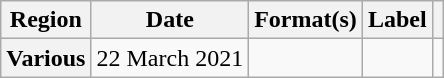<table class="wikitable plainrowheaders">
<tr>
<th scope="col">Region</th>
<th scope="col">Date</th>
<th scope="col">Format(s)</th>
<th scope="col">Label</th>
<th scope="col"></th>
</tr>
<tr>
<th scope="row">Various</th>
<td>22 March 2021</td>
<td></td>
<td></td>
<td></td>
</tr>
</table>
